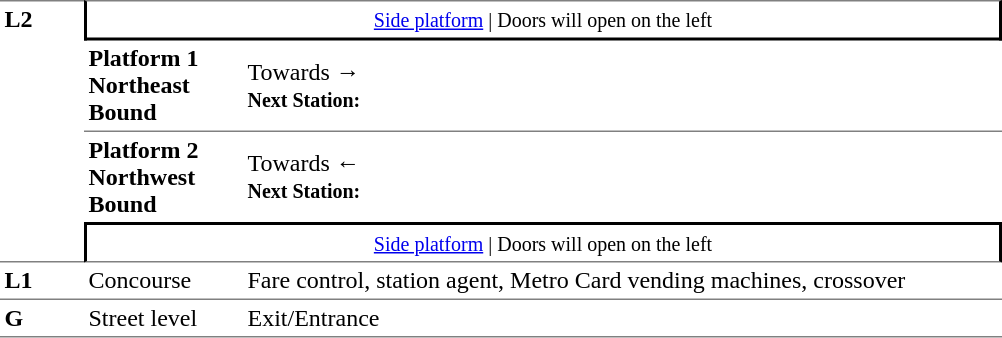<table table border=0 cellspacing=0 cellpadding=3>
<tr>
<td style="border-top:solid 1px grey;border-bottom:solid 1px grey;" width=50 rowspan=4 valign=top><strong>L2</strong></td>
<td style="border-top:solid 1px grey;border-right:solid 2px black;border-left:solid 2px black;border-bottom:solid 2px black;text-align:center;" colspan=2><small><a href='#'>Side platform</a> | Doors will open on the left </small></td>
</tr>
<tr>
<td style="border-bottom:solid 1px grey;" width=100><span><strong>Platform 1</strong><br><strong>Northeast Bound</strong></span></td>
<td style="border-bottom:solid 1px grey;" width=500>Towards → <br><small><strong>Next Station:</strong> </small></td>
</tr>
<tr>
<td><span><strong>Platform 2</strong><br><strong>Northwest Bound</strong></span></td>
<td><span></span>Towards ← <br><small><strong>Next Station:</strong> </small></td>
</tr>
<tr>
<td style="border-top:solid 2px black;border-right:solid 2px black;border-left:solid 2px black;border-bottom:solid 1px grey;" colspan=2  align=center><small><a href='#'>Side platform</a> | Doors will open on the left </small></td>
</tr>
<tr>
<td valign=top><strong>L1</strong></td>
<td valign=top>Concourse</td>
<td valign=top>Fare control, station agent, Metro Card vending machines, crossover</td>
</tr>
<tr>
<td style="border-bottom:solid 1px grey;border-top:solid 1px grey;" width=50 valign=top><strong>G</strong></td>
<td style="border-top:solid 1px grey;border-bottom:solid 1px grey;" width=100 valign=top>Street level</td>
<td style="border-top:solid 1px grey;border-bottom:solid 1px grey;" width=500 valign=top>Exit/Entrance</td>
</tr>
</table>
